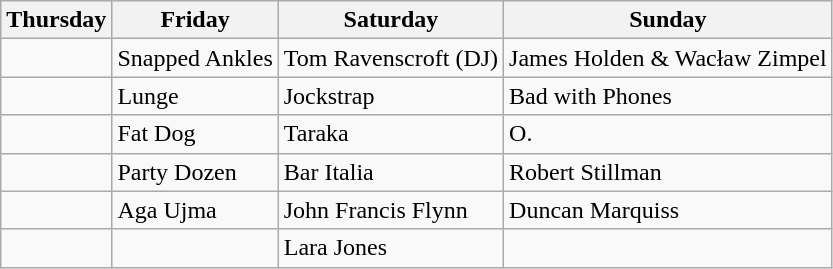<table class="wikitable">
<tr>
<th>Thursday</th>
<th>Friday</th>
<th>Saturday</th>
<th>Sunday</th>
</tr>
<tr>
<td></td>
<td>Snapped Ankles</td>
<td>Tom Ravenscroft (DJ)</td>
<td>James Holden & Wacław Zimpel</td>
</tr>
<tr>
<td></td>
<td>Lunge</td>
<td>Jockstrap</td>
<td>Bad with Phones</td>
</tr>
<tr>
<td></td>
<td>Fat Dog</td>
<td>Taraka</td>
<td>O.</td>
</tr>
<tr>
<td></td>
<td>Party Dozen</td>
<td>Bar Italia</td>
<td>Robert Stillman</td>
</tr>
<tr>
<td></td>
<td>Aga Ujma</td>
<td>John Francis Flynn</td>
<td>Duncan Marquiss</td>
</tr>
<tr>
<td></td>
<td></td>
<td>Lara Jones</td>
<td></td>
</tr>
</table>
